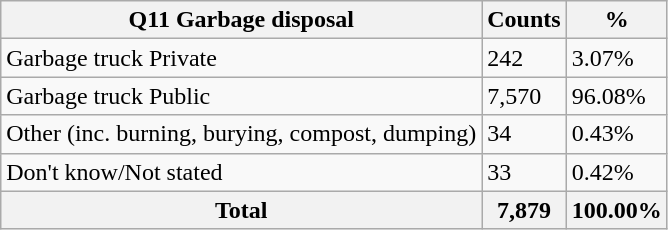<table class="wikitable sortable">
<tr>
<th>Q11 Garbage disposal</th>
<th>Counts</th>
<th>%</th>
</tr>
<tr>
<td>Garbage truck Private</td>
<td>242</td>
<td>3.07%</td>
</tr>
<tr>
<td>Garbage truck Public</td>
<td>7,570</td>
<td>96.08%</td>
</tr>
<tr>
<td>Other (inc. burning, burying, compost, dumping)</td>
<td>34</td>
<td>0.43%</td>
</tr>
<tr>
<td>Don't know/Not stated</td>
<td>33</td>
<td>0.42%</td>
</tr>
<tr>
<th>Total</th>
<th>7,879</th>
<th>100.00%</th>
</tr>
</table>
